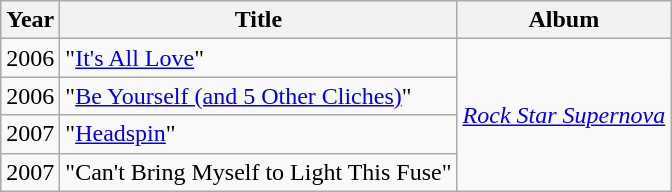<table class="wikitable">
<tr>
<th>Year</th>
<th>Title</th>
<th>Album</th>
</tr>
<tr>
<td>2006</td>
<td>"<a href='#'>It's All Love</a>"</td>
<td rowspan="4"><em><a href='#'>Rock Star Supernova</a></em></td>
</tr>
<tr>
<td>2006</td>
<td>"<a href='#'>Be Yourself (and 5 Other Cliches)</a>"</td>
</tr>
<tr>
<td>2007</td>
<td>"<a href='#'>Headspin</a>"</td>
</tr>
<tr>
<td>2007</td>
<td>"Can't Bring Myself to Light This Fuse"</td>
</tr>
</table>
